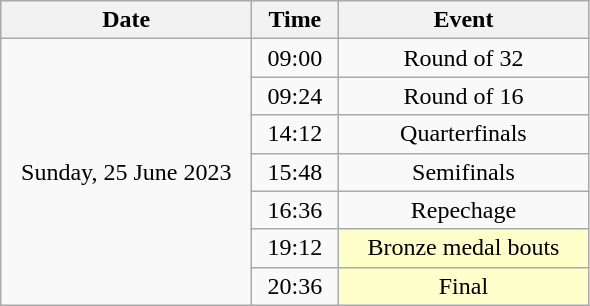<table class = "wikitable" style="text-align:center;">
<tr>
<th width=160>Date</th>
<th width=50>Time</th>
<th width=160>Event</th>
</tr>
<tr>
<td rowspan=7>Sunday, 25 June 2023</td>
<td>09:00</td>
<td>Round of 32</td>
</tr>
<tr>
<td>09:24</td>
<td>Round of 16</td>
</tr>
<tr>
<td>14:12</td>
<td>Quarterfinals</td>
</tr>
<tr>
<td>15:48</td>
<td>Semifinals</td>
</tr>
<tr>
<td>16:36</td>
<td>Repechage</td>
</tr>
<tr>
<td>19:12</td>
<td bgcolor=ffffcc>Bronze medal bouts</td>
</tr>
<tr>
<td>20:36</td>
<td bgcolor=ffffcc>Final</td>
</tr>
</table>
